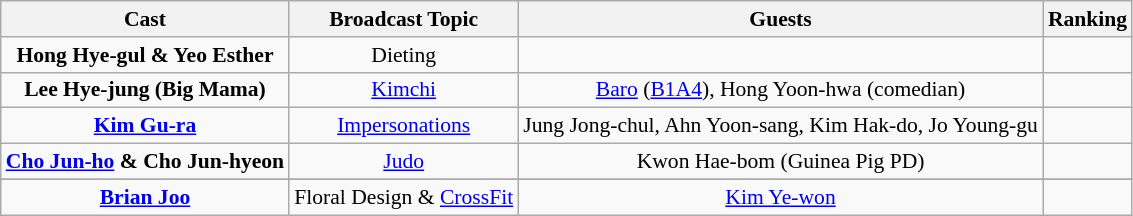<table class="wikitable" style="font-size:90%;">
<tr>
<th>Cast</th>
<th>Broadcast Topic</th>
<th>Guests</th>
<th>Ranking</th>
</tr>
<tr align="center">
<td><strong>Hong Hye-gul & Yeo Esther</strong></td>
<td>Dieting</td>
<td></td>
<td></td>
</tr>
<tr align="center">
<td><strong>Lee Hye-jung (Big Mama)</strong></td>
<td><a href='#'>Kimchi</a></td>
<td><a href='#'>Baro</a> (<a href='#'>B1A4</a>), Hong Yoon-hwa (comedian)</td>
<td></td>
</tr>
<tr align="center">
<td><strong><a href='#'>Kim Gu-ra</a></strong></td>
<td><a href='#'>Impersonations</a></td>
<td>Jung Jong-chul, Ahn Yoon-sang, Kim Hak-do, Jo Young-gu</td>
<td></td>
</tr>
<tr align="center">
<td><strong><a href='#'>Cho Jun-ho</a> & Cho Jun-hyeon</strong></td>
<td><a href='#'>Judo</a></td>
<td>Kwon Hae-bom (Guinea Pig PD)</td>
<td></td>
</tr>
<tr>
</tr>
<tr align="center">
<td><strong><a href='#'>Brian Joo</a></strong></td>
<td>Floral Design & <a href='#'>CrossFit</a></td>
<td><a href='#'>Kim Ye-won</a></td>
<td></td>
</tr>
</table>
